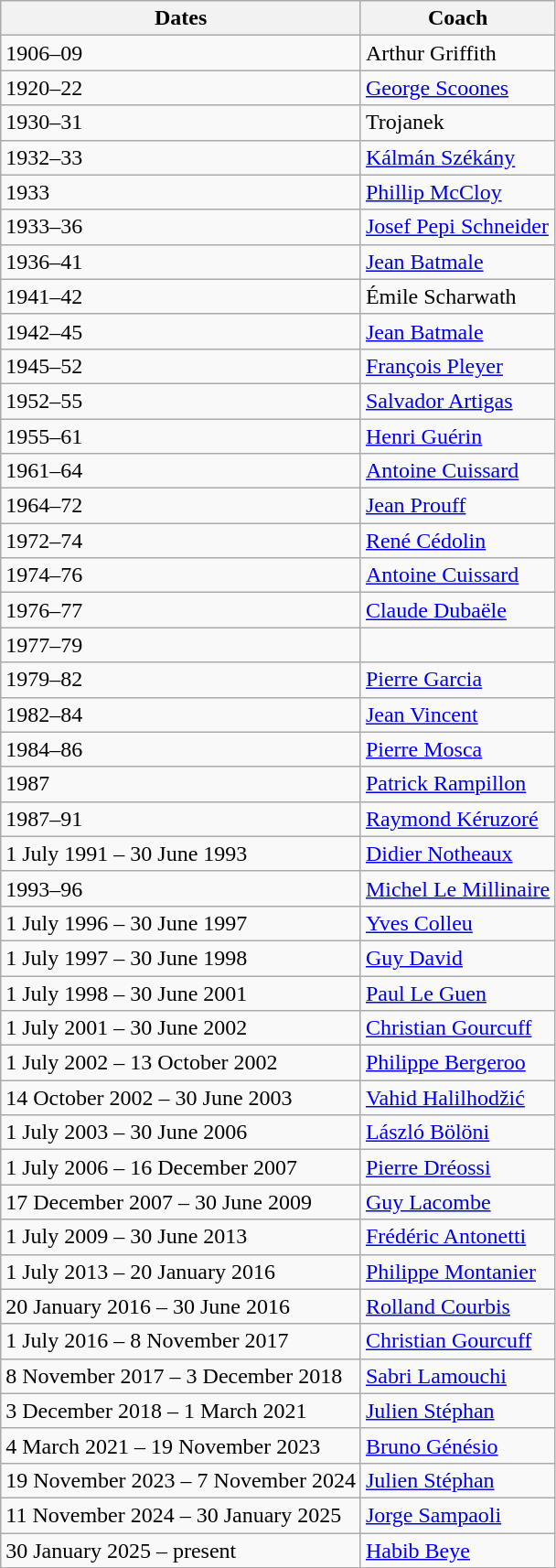<table class="wikitable">
<tr>
<th>Dates</th>
<th>Coach</th>
</tr>
<tr>
<td>1906–09</td>
<td>Arthur Griffith</td>
</tr>
<tr>
<td>1920–22</td>
<td><a href='#'>George Scoones</a></td>
</tr>
<tr>
<td>1930–31</td>
<td>Trojanek</td>
</tr>
<tr>
<td>1932–33</td>
<td><a href='#'>Kálmán Székány</a></td>
</tr>
<tr>
<td>1933</td>
<td><a href='#'>Phillip McCloy</a></td>
</tr>
<tr>
<td>1933–36</td>
<td><a href='#'>Josef Pepi Schneider</a></td>
</tr>
<tr>
<td>1936–41</td>
<td><a href='#'>Jean Batmale</a></td>
</tr>
<tr>
<td>1941–42</td>
<td>Émile Scharwath</td>
</tr>
<tr>
<td>1942–45</td>
<td><a href='#'>Jean Batmale</a></td>
</tr>
<tr>
<td>1945–52</td>
<td><a href='#'>François Pleyer</a></td>
</tr>
<tr>
<td>1952–55</td>
<td><a href='#'>Salvador Artigas</a></td>
</tr>
<tr>
<td>1955–61</td>
<td><a href='#'>Henri Guérin</a></td>
</tr>
<tr>
<td>1961–64</td>
<td><a href='#'>Antoine Cuissard</a></td>
</tr>
<tr>
<td>1964–72</td>
<td><a href='#'>Jean Prouff</a></td>
</tr>
<tr>
<td>1972–74</td>
<td><a href='#'>René Cédolin</a></td>
</tr>
<tr>
<td>1974–76</td>
<td><a href='#'>Antoine Cuissard</a></td>
</tr>
<tr>
<td>1976–77</td>
<td><a href='#'>Claude Dubaële</a></td>
</tr>
<tr>
<td>1977–79</td>
<td></td>
</tr>
<tr>
<td>1979–82</td>
<td><a href='#'>Pierre Garcia</a></td>
</tr>
<tr>
<td>1982–84</td>
<td><a href='#'>Jean Vincent</a></td>
</tr>
<tr>
<td>1984–86</td>
<td><a href='#'>Pierre Mosca</a></td>
</tr>
<tr>
<td>1987</td>
<td><a href='#'>Patrick Rampillon</a></td>
</tr>
<tr>
<td>1987–91</td>
<td><a href='#'>Raymond Kéruzoré</a></td>
</tr>
<tr>
<td>1 July 1991 – 30 June 1993</td>
<td><a href='#'>Didier Notheaux</a></td>
</tr>
<tr>
<td>1993–96</td>
<td><a href='#'>Michel Le Millinaire</a></td>
</tr>
<tr>
<td>1 July 1996 – 30 June 1997</td>
<td><a href='#'>Yves Colleu</a></td>
</tr>
<tr>
<td>1 July 1997 – 30 June 1998</td>
<td><a href='#'>Guy David</a></td>
</tr>
<tr>
<td>1 July 1998 – 30 June 2001</td>
<td><a href='#'>Paul Le Guen</a></td>
</tr>
<tr>
<td>1 July 2001 – 30 June 2002</td>
<td><a href='#'>Christian Gourcuff</a></td>
</tr>
<tr>
<td>1 July 2002 – 13 October 2002</td>
<td><a href='#'>Philippe Bergeroo</a></td>
</tr>
<tr>
<td>14 October 2002 – 30 June 2003</td>
<td><a href='#'>Vahid Halilhodžić</a></td>
</tr>
<tr>
<td>1 July 2003 – 30 June 2006</td>
<td><a href='#'>László Bölöni</a></td>
</tr>
<tr>
<td>1 July 2006 – 16 December 2007</td>
<td><a href='#'>Pierre Dréossi</a></td>
</tr>
<tr>
<td>17 December 2007 – 30 June 2009</td>
<td><a href='#'>Guy Lacombe</a></td>
</tr>
<tr>
<td>1 July 2009 – 30 June 2013</td>
<td><a href='#'>Frédéric Antonetti</a></td>
</tr>
<tr>
<td>1 July 2013 – 20 January 2016</td>
<td><a href='#'>Philippe Montanier</a></td>
</tr>
<tr>
<td>20 January 2016 – 30 June 2016</td>
<td><a href='#'>Rolland Courbis</a></td>
</tr>
<tr>
<td>1 July 2016 – 8 November 2017</td>
<td><a href='#'>Christian Gourcuff</a></td>
</tr>
<tr>
<td>8 November 2017 – 3 December 2018</td>
<td><a href='#'>Sabri Lamouchi</a></td>
</tr>
<tr>
<td>3 December 2018 – 1 March 2021</td>
<td><a href='#'>Julien Stéphan</a></td>
</tr>
<tr>
<td>4 March 2021 – 19 November 2023</td>
<td><a href='#'>Bruno Génésio</a></td>
</tr>
<tr>
<td>19 November 2023 – 7 November 2024</td>
<td><a href='#'>Julien Stéphan</a></td>
</tr>
<tr>
<td>11 November 2024 – 30 January 2025</td>
<td><a href='#'>Jorge Sampaoli</a></td>
</tr>
<tr>
<td>30 January 2025 – present</td>
<td><a href='#'>Habib Beye</a></td>
</tr>
</table>
